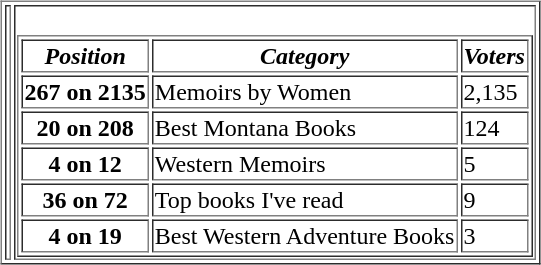<table>
<tr>
<td><br><table style="background-color:#FFF" border="1">
<tr>
<td></td>
<td><br><table style="background-color:#FFF" border="1">
<tr>
<th><strong><em>Position</em></strong></th>
<th><strong><em>Category</em></strong></th>
<th><strong><em>Voters</em></strong></th>
</tr>
<tr>
<th>267 on 2135</th>
<td>Memoirs by Women</td>
<td>2,135</td>
</tr>
<tr>
<th>20 on 208</th>
<td>Best Montana Books</td>
<td>124</td>
</tr>
<tr>
<th>4 on 12</th>
<td>Western Memoirs</td>
<td>5</td>
</tr>
<tr>
<th>36 on 72</th>
<td>Top books I've read</td>
<td>9</td>
</tr>
<tr>
<th>4 on 19</th>
<td>Best Western Adventure Books</td>
<td>3</td>
</tr>
</table>
</td>
</tr>
</table>
</td>
</tr>
</table>
